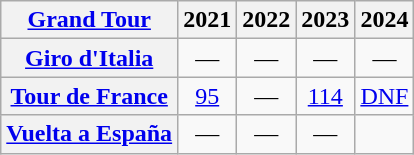<table class="wikitable plainrowheaders">
<tr>
<th scope="col"><a href='#'>Grand Tour</a></th>
<th scope="col">2021</th>
<th scope="col">2022</th>
<th scope="col">2023</th>
<th>2024</th>
</tr>
<tr style="text-align:center;">
<th scope="row"> <a href='#'>Giro d'Italia</a></th>
<td>—</td>
<td>—</td>
<td>—</td>
<td>—</td>
</tr>
<tr style="text-align:center;">
<th scope="row"> <a href='#'>Tour de France</a></th>
<td><a href='#'>95</a></td>
<td>—</td>
<td><a href='#'>114</a></td>
<td><a href='#'>DNF</a></td>
</tr>
<tr style="text-align:center;">
<th scope="row"> <a href='#'>Vuelta a España</a></th>
<td>—</td>
<td>—</td>
<td>—</td>
<td></td>
</tr>
</table>
